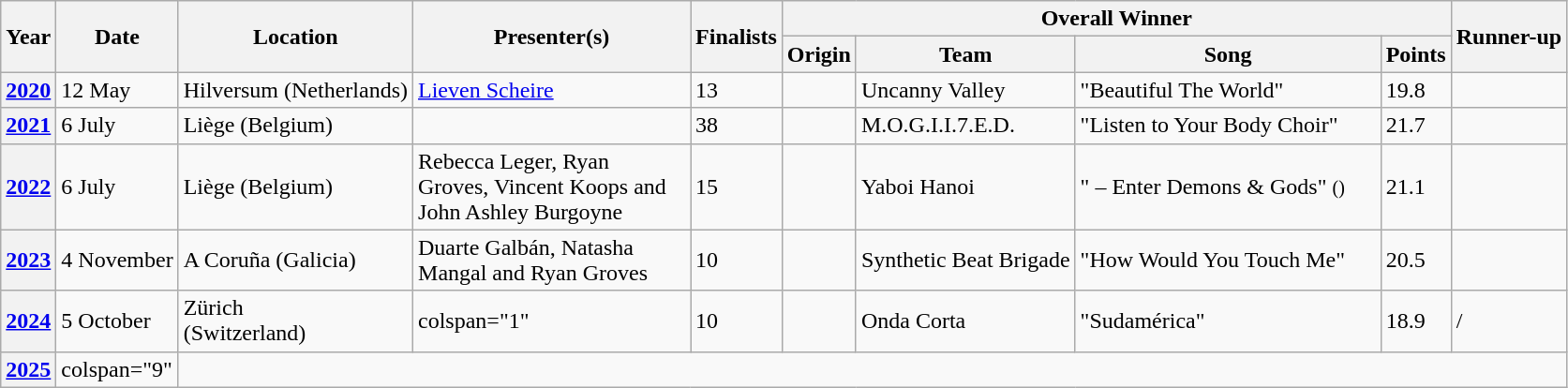<table class="wikitable sortable plainrowheaders">
<tr>
<th scope="col" rowspan="2">Year</th>
<th scope="col" rowspan="2">Date</th>
<th scope="col" rowspan="2">Location</th>
<th scope="col" rowspan="2" width="190px">Presenter(s)</th>
<th scope="col" rowspan="2">Finalists</th>
<th scope="col" colspan="4">Overall Winner</th>
<th scope="col" rowspan="2">Runner-up</th>
</tr>
<tr>
<th scope="col">Origin</th>
<th scope="col">Team</th>
<th scope="col" width="210px">Song</th>
<th scope="col">Points</th>
</tr>
<tr>
<th scope="row" style="text-align:center;"><a href='#'>2020</a></th>
<td>12 May</td>
<td>Hilversum (Netherlands)</td>
<td><a href='#'>Lieven Scheire</a></td>
<td>13</td>
<td></td>
<td>Uncanny Valley</td>
<td>"Beautiful The World"</td>
<td>19.8</td>
<td></td>
</tr>
<tr>
<th scope="row" style="text-align:center;"><a href='#'>2021</a></th>
<td>6 July</td>
<td>Liège (Belgium)</td>
<td></td>
<td>38</td>
<td></td>
<td>M.O.G.I.I.7.E.D.</td>
<td>"Listen to Your Body Choir"</td>
<td>21.7</td>
<td></td>
</tr>
<tr>
<th scope="row" style="text-align:center;"><a href='#'>2022</a></th>
<td>6 July</td>
<td>Liège (Belgium)</td>
<td>Rebecca Leger, Ryan Groves, Vincent Koops and John Ashley Burgoyne</td>
<td>15</td>
<td></td>
<td>Yaboi Hanoi</td>
<td>" – Enter Demons & Gods" <small>()</small></td>
<td>21.1</td>
<td></td>
</tr>
<tr>
<th scope="row" style="text-align:center;"><a href='#'>2023</a></th>
<td>4 November</td>
<td>A Coruña (Galicia)</td>
<td>Duarte Galbán, Natasha Mangal and Ryan Groves</td>
<td>10</td>
<td></td>
<td>Synthetic Beat Brigade</td>
<td>"How Would You Touch Me"</td>
<td>20.5</td>
<td></td>
</tr>
<tr>
<th scope="row" style="text-align:center;"><a href='#'>2024</a></th>
<td>5 October</td>
<td>Zürich<br> (Switzerland)</td>
<td>colspan="1" </td>
<td>10</td>
<td></td>
<td>Onda Corta</td>
<td>"Sudamérica"</td>
<td>18.9</td>
<td>/</td>
</tr>
<tr>
<th scope="row" style="text-align:center;"><a href='#'>2025</a></th>
<td>colspan="9" </td>
</tr>
</table>
